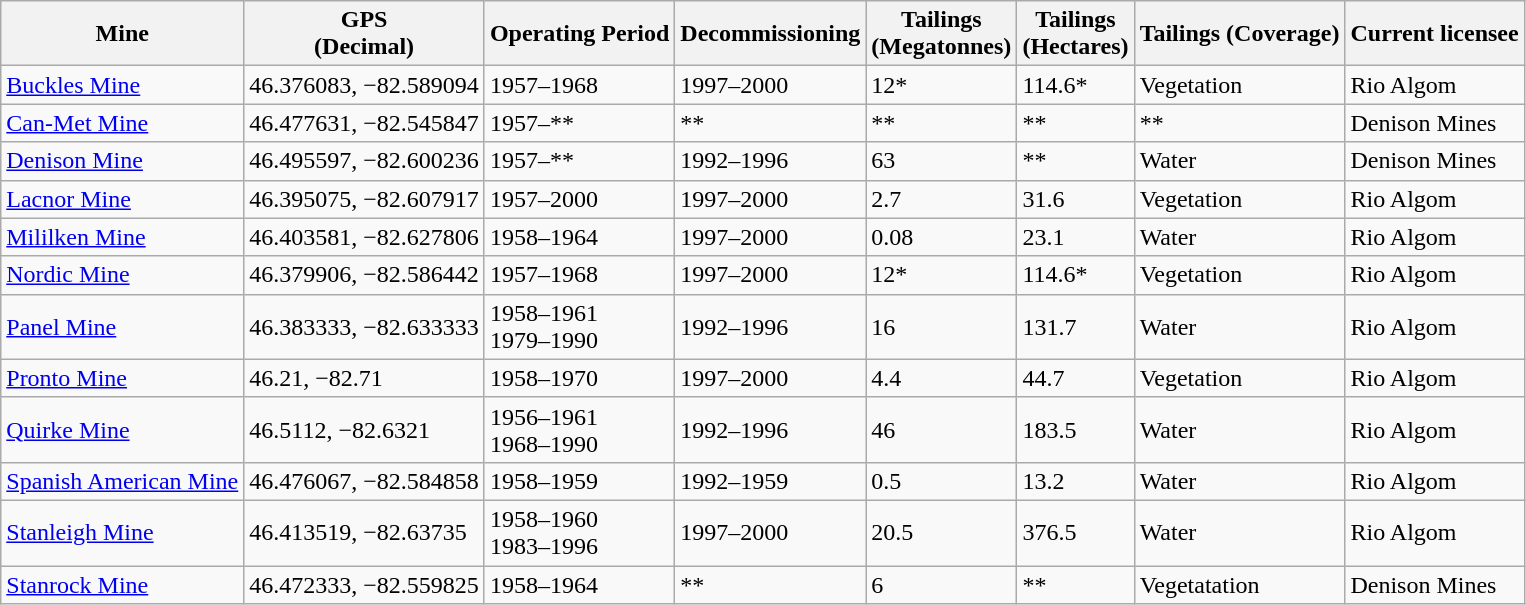<table class="wikitable">
<tr>
<th>Mine</th>
<th>GPS<br>(Decimal)</th>
<th>Operating Period</th>
<th>Decommissioning</th>
<th>Tailings<br>(Megatonnes)</th>
<th>Tailings<br>(Hectares)</th>
<th>Tailings (Coverage)</th>
<th>Current licensee</th>
</tr>
<tr>
<td><a href='#'>Buckles Mine</a></td>
<td>46.376083, −82.589094</td>
<td>1957–1968</td>
<td>1997–2000</td>
<td>12*</td>
<td>114.6*</td>
<td>Vegetation</td>
<td>Rio Algom</td>
</tr>
<tr>
<td><a href='#'>Can-Met Mine</a></td>
<td>46.477631, −82.545847</td>
<td>1957–**</td>
<td>**</td>
<td>**</td>
<td>**</td>
<td>**</td>
<td>Denison Mines</td>
</tr>
<tr>
<td><a href='#'>Denison Mine</a></td>
<td>46.495597, −82.600236</td>
<td>1957–**</td>
<td>1992–1996</td>
<td>63</td>
<td>**</td>
<td>Water</td>
<td>Denison Mines</td>
</tr>
<tr>
<td><a href='#'>Lacnor Mine</a></td>
<td>46.395075, −82.607917</td>
<td>1957–2000</td>
<td>1997–2000</td>
<td>2.7</td>
<td>31.6</td>
<td>Vegetation</td>
<td>Rio Algom</td>
</tr>
<tr>
<td><a href='#'>Mililken Mine</a></td>
<td>46.403581, −82.627806</td>
<td>1958–1964</td>
<td>1997–2000</td>
<td>0.08</td>
<td>23.1</td>
<td>Water</td>
<td>Rio Algom</td>
</tr>
<tr>
<td><a href='#'>Nordic Mine</a></td>
<td>46.379906, −82.586442</td>
<td>1957–1968</td>
<td>1997–2000</td>
<td>12*</td>
<td>114.6*</td>
<td>Vegetation</td>
<td>Rio Algom</td>
</tr>
<tr>
<td><a href='#'>Panel Mine</a></td>
<td>46.383333, −82.633333</td>
<td>1958–1961<br>1979–1990</td>
<td>1992–1996</td>
<td>16</td>
<td>131.7</td>
<td>Water</td>
<td>Rio Algom</td>
</tr>
<tr>
<td><a href='#'>Pronto Mine</a></td>
<td>46.21, −82.71</td>
<td>1958–1970</td>
<td>1997–2000</td>
<td>4.4</td>
<td>44.7</td>
<td>Vegetation</td>
<td>Rio Algom</td>
</tr>
<tr>
<td><a href='#'>Quirke Mine</a></td>
<td>46.5112, −82.6321</td>
<td>1956–1961<br>1968–1990</td>
<td>1992–1996</td>
<td>46</td>
<td>183.5</td>
<td>Water</td>
<td>Rio Algom</td>
</tr>
<tr>
<td><a href='#'>Spanish American Mine</a></td>
<td>46.476067, −82.584858</td>
<td>1958–1959</td>
<td>1992–1959</td>
<td>0.5</td>
<td>13.2</td>
<td>Water</td>
<td>Rio Algom</td>
</tr>
<tr>
<td><a href='#'>Stanleigh Mine</a></td>
<td>46.413519, −82.63735</td>
<td>1958–1960<br>1983–1996</td>
<td>1997–2000</td>
<td>20.5</td>
<td>376.5</td>
<td>Water</td>
<td>Rio Algom</td>
</tr>
<tr>
<td><a href='#'>Stanrock Mine</a></td>
<td>46.472333, −82.559825</td>
<td>1958–1964</td>
<td>**</td>
<td>6</td>
<td>**</td>
<td>Vegetatation</td>
<td>Denison Mines</td>
</tr>
</table>
